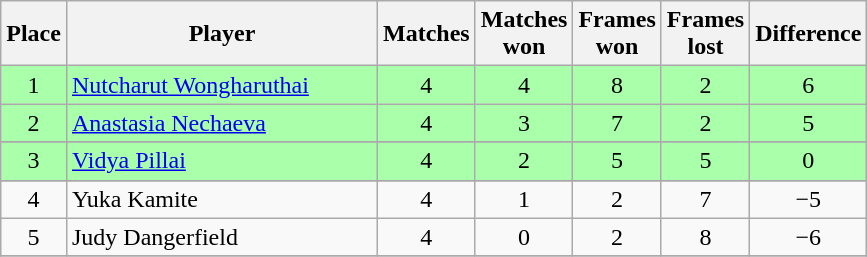<table class="wikitable" style="text-align: center;">
<tr>
<th width=20>Place</th>
<th width=200>Player</th>
<th width=20>Matches</th>
<th width=20>Matches won</th>
<th width=20>Frames won</th>
<th width=20>Frames lost</th>
<th width=20>Difference</th>
</tr>
<tr style="background:#aaffaa;">
<td>1</td>
<td style="text-align:left;"> <a href='#'>Nutcharut Wongharuthai</a></td>
<td>4</td>
<td>4</td>
<td>8</td>
<td>2</td>
<td>6</td>
</tr>
<tr style="background:#aaffaa;">
<td>2</td>
<td style="text-align:left;"> <a href='#'>Anastasia Nechaeva</a></td>
<td>4</td>
<td>3</td>
<td>7</td>
<td>2</td>
<td>5</td>
</tr>
<tr>
</tr>
<tr style="background:#aaffaa;">
<td>3</td>
<td style="text-align:left;"> <a href='#'>Vidya Pillai</a></td>
<td>4</td>
<td>2</td>
<td>5</td>
<td>5</td>
<td>0</td>
</tr>
<tr>
</tr>
<tr>
<td>4</td>
<td style="text-align:left;"> Yuka Kamite</td>
<td>4</td>
<td>1</td>
<td>2</td>
<td>7</td>
<td>−5</td>
</tr>
<tr>
<td>5</td>
<td style="text-align:left;"> Judy Dangerfield</td>
<td>4</td>
<td>0</td>
<td>2</td>
<td>8</td>
<td>−6</td>
</tr>
<tr>
</tr>
</table>
